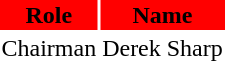<table class="toccolours">
<tr>
<th style="background:red;">Role</th>
<th style="background:red;">Name</th>
</tr>
<tr>
<td>Chairman</td>
<td> Derek Sharp</td>
</tr>
</table>
